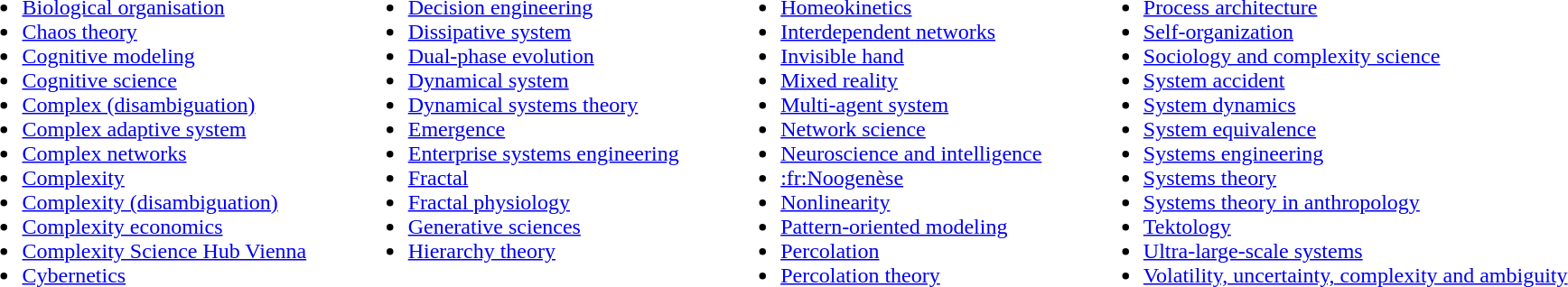<table>
<tr style="vertical-align:top">
<td style="padding-right:2em"><br><ul><li><a href='#'>Biological organisation</a></li><li><a href='#'>Chaos theory</a></li><li><a href='#'>Cognitive modeling</a></li><li><a href='#'>Cognitive science</a></li><li><a href='#'>Complex (disambiguation)</a></li><li><a href='#'>Complex adaptive system</a></li><li><a href='#'>Complex networks</a></li><li><a href='#'>Complexity</a></li><li><a href='#'>Complexity (disambiguation)</a></li><li><a href='#'>Complexity economics</a></li><li><a href='#'>Complexity Science Hub Vienna</a></li><li><a href='#'>Cybernetics</a></li></ul></td>
<td style="padding-right:2em"><br><ul><li><a href='#'>Decision engineering</a></li><li><a href='#'>Dissipative system</a></li><li><a href='#'>Dual-phase evolution</a></li><li><a href='#'>Dynamical system</a></li><li><a href='#'>Dynamical systems theory</a></li><li><a href='#'>Emergence</a></li><li><a href='#'>Enterprise systems engineering</a></li><li><a href='#'>Fractal</a></li><li><a href='#'>Fractal physiology</a></li><li><a href='#'>Generative sciences</a></li><li><a href='#'>Hierarchy theory</a></li></ul></td>
<td style="padding-right:2em"><br><ul><li><a href='#'>Homeokinetics</a></li><li><a href='#'>Interdependent networks</a></li><li><a href='#'>Invisible hand</a></li><li><a href='#'>Mixed reality</a></li><li><a href='#'>Multi-agent system</a></li><li><a href='#'>Network science</a></li><li><a href='#'>Neuroscience and intelligence</a></li><li><a href='#'>:fr:Noogenèse</a></li><li><a href='#'>Nonlinearity</a></li><li><a href='#'>Pattern-oriented modeling</a></li><li><a href='#'>Percolation</a></li><li><a href='#'>Percolation theory</a></li></ul></td>
<td><br><ul><li><a href='#'>Process architecture</a></li><li><a href='#'>Self-organization</a></li><li><a href='#'>Sociology and complexity science</a></li><li><a href='#'>System accident</a></li><li><a href='#'>System dynamics</a></li><li><a href='#'>System equivalence</a></li><li><a href='#'>Systems engineering</a></li><li><a href='#'>Systems theory</a></li><li><a href='#'>Systems theory in anthropology</a></li><li><a href='#'>Tektology</a></li><li><a href='#'>Ultra-large-scale systems</a></li><li><a href='#'>Volatility, uncertainty, complexity and ambiguity</a></li></ul></td>
</tr>
</table>
